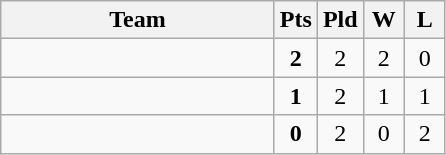<table class=wikitable style="text-align:center">
<tr>
<th width=175>Team</th>
<th width=20>Pts</th>
<th width=20>Pld</th>
<th width=20>W</th>
<th width=20>L</th>
</tr>
<tr>
<td style="text-align:left"></td>
<td><strong>2</strong></td>
<td>2</td>
<td>2</td>
<td>0</td>
</tr>
<tr>
<td style="text-align:left"></td>
<td><strong>1</strong></td>
<td>2</td>
<td>1</td>
<td>1</td>
</tr>
<tr>
<td style="text-align:left"></td>
<td><strong>0</strong></td>
<td>2</td>
<td>0</td>
<td>2</td>
</tr>
</table>
